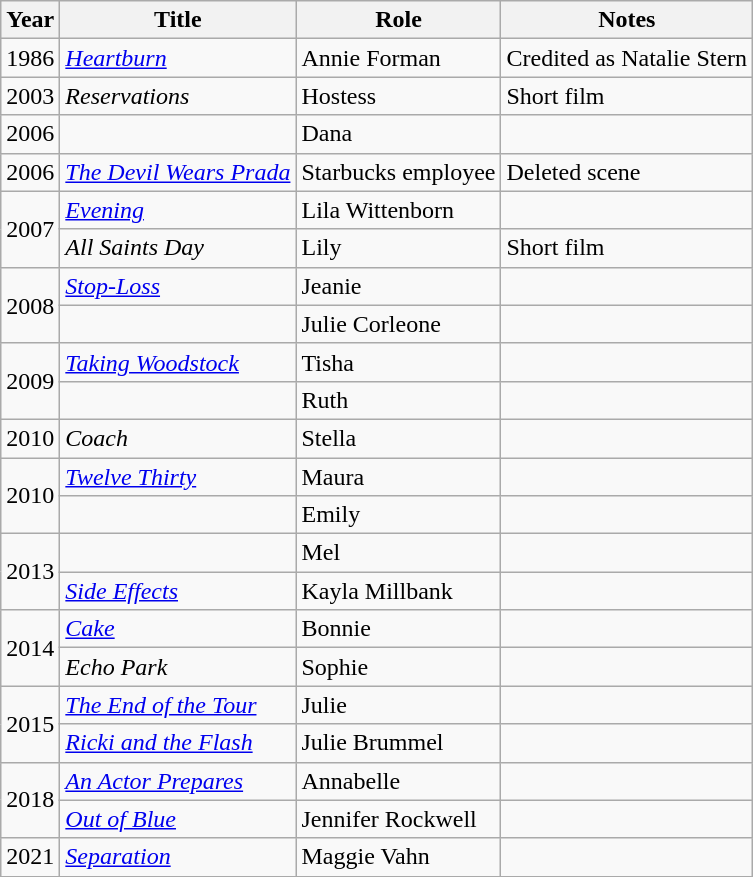<table class="wikitable sortable">
<tr>
<th>Year</th>
<th>Title</th>
<th>Role</th>
<th>Notes</th>
</tr>
<tr>
<td>1986</td>
<td><em><a href='#'>Heartburn</a></em></td>
<td>Annie Forman</td>
<td>Credited as Natalie Stern</td>
</tr>
<tr>
<td>2003</td>
<td><em>Reservations</em></td>
<td>Hostess</td>
<td>Short film</td>
</tr>
<tr>
<td>2006</td>
<td><em></em></td>
<td>Dana</td>
<td></td>
</tr>
<tr>
<td>2006</td>
<td><em><a href='#'>The Devil Wears Prada</a></em></td>
<td>Starbucks employee</td>
<td>Deleted scene</td>
</tr>
<tr>
<td rowspan="2">2007</td>
<td><em><a href='#'>Evening</a></em></td>
<td>Lila Wittenborn</td>
<td></td>
</tr>
<tr>
<td><em>All Saints Day</em></td>
<td>Lily</td>
<td>Short film</td>
</tr>
<tr>
<td rowspan="2">2008</td>
<td><em><a href='#'>Stop-Loss</a></em></td>
<td>Jeanie</td>
<td></td>
</tr>
<tr>
<td><em></em></td>
<td>Julie Corleone</td>
<td></td>
</tr>
<tr>
<td rowspan="2">2009</td>
<td><em><a href='#'>Taking Woodstock</a></em></td>
<td>Tisha</td>
<td></td>
</tr>
<tr>
<td><em></em></td>
<td>Ruth</td>
<td></td>
</tr>
<tr>
<td>2010</td>
<td><em>Coach</em></td>
<td>Stella</td>
<td></td>
</tr>
<tr>
<td rowspan="2">2010</td>
<td><em><a href='#'>Twelve Thirty</a></em></td>
<td>Maura</td>
<td></td>
</tr>
<tr>
<td><em></em></td>
<td>Emily</td>
<td></td>
</tr>
<tr>
<td rowspan="2">2013</td>
<td><em></em></td>
<td>Mel</td>
<td></td>
</tr>
<tr>
<td><em><a href='#'>Side Effects</a></em></td>
<td>Kayla Millbank</td>
<td></td>
</tr>
<tr>
<td rowspan="2">2014</td>
<td><em><a href='#'>Cake</a></em></td>
<td>Bonnie</td>
<td></td>
</tr>
<tr>
<td><em>Echo Park</em></td>
<td>Sophie</td>
<td></td>
</tr>
<tr>
<td rowspan="2">2015</td>
<td><em><a href='#'>The End of the Tour</a></em></td>
<td>Julie</td>
<td></td>
</tr>
<tr>
<td><em><a href='#'>Ricki and the Flash</a></em></td>
<td>Julie Brummel</td>
<td></td>
</tr>
<tr>
<td rowspan="2">2018</td>
<td><em><a href='#'>An Actor Prepares</a></em></td>
<td>Annabelle</td>
<td></td>
</tr>
<tr>
<td><em><a href='#'>Out of Blue</a></em></td>
<td>Jennifer Rockwell</td>
<td></td>
</tr>
<tr>
<td>2021</td>
<td><em><a href='#'>Separation</a></em></td>
<td>Maggie Vahn</td>
<td></td>
</tr>
</table>
